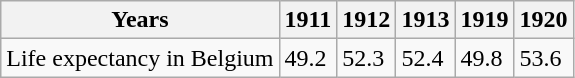<table class="wikitable">
<tr>
<th>Years</th>
<th>1911</th>
<th>1912</th>
<th>1913</th>
<th>1919</th>
<th>1920</th>
</tr>
<tr>
<td>Life expectancy in Belgium</td>
<td>49.2</td>
<td>52.3</td>
<td>52.4</td>
<td>49.8</td>
<td>53.6</td>
</tr>
</table>
